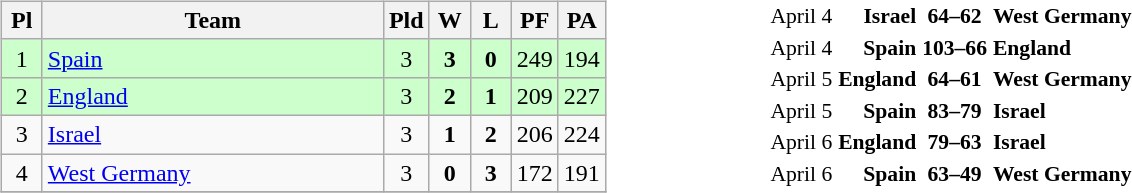<table>
<tr>
<td width="50%"><br><table class="wikitable" style="text-align: center;">
<tr>
<th width=20>Pl</th>
<th width=220>Team</th>
<th width=20>Pld</th>
<th width=20>W</th>
<th width=20>L</th>
<th width=20>PF</th>
<th width=20>PA</th>
</tr>
<tr bgcolor=ccffcc>
<td>1</td>
<td align="left"> <a href='#'>Spain</a></td>
<td>3</td>
<td><strong>3</strong></td>
<td><strong>0</strong></td>
<td>249</td>
<td>194</td>
</tr>
<tr bgcolor=ccffcc>
<td>2</td>
<td align="left"> <a href='#'>England</a></td>
<td>3</td>
<td><strong>2</strong></td>
<td><strong>1</strong></td>
<td>209</td>
<td>227</td>
</tr>
<tr>
<td>3</td>
<td align="left"> <a href='#'>Israel</a></td>
<td>3</td>
<td><strong>1</strong></td>
<td><strong>2</strong></td>
<td>206</td>
<td>224</td>
</tr>
<tr>
<td>4</td>
<td align="left"> <a href='#'>West Germany</a></td>
<td>3</td>
<td><strong>0</strong></td>
<td><strong>3</strong></td>
<td>172</td>
<td>191</td>
</tr>
<tr>
</tr>
</table>
</td>
<td><br><table style="font-size:90%; margin: 0 auto;">
<tr>
<td>April 4</td>
<td align="right"><strong>Israel</strong> </td>
<td align="center"><strong>64–62</strong></td>
<td><strong> West Germany</strong></td>
</tr>
<tr>
<td>April 4</td>
<td align="right"><strong>Spain</strong> </td>
<td align="center"><strong>103–66</strong></td>
<td><strong> England</strong></td>
</tr>
<tr>
<td>April 5</td>
<td align="right"><strong>England</strong> </td>
<td align="center"><strong>64–61</strong></td>
<td><strong> West Germany</strong></td>
</tr>
<tr>
<td>April 5</td>
<td align="right"><strong>Spain</strong> </td>
<td align="center"><strong>83–79</strong></td>
<td><strong> Israel</strong></td>
</tr>
<tr>
<td>April 6</td>
<td align="right"><strong>England</strong> </td>
<td align="center"><strong>79–63</strong></td>
<td><strong> Israel</strong></td>
</tr>
<tr>
<td>April 6</td>
<td align="right"><strong>Spain</strong> </td>
<td align="center"><strong>63–49</strong></td>
<td><strong> West Germany</strong></td>
</tr>
<tr>
</tr>
</table>
</td>
</tr>
</table>
